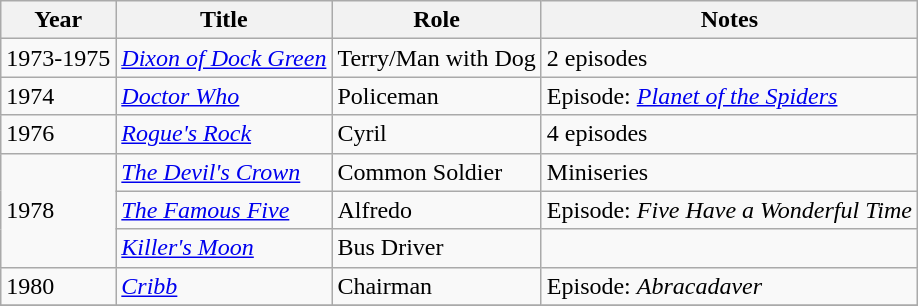<table class="wikitable">
<tr>
<th>Year</th>
<th>Title</th>
<th>Role</th>
<th>Notes</th>
</tr>
<tr>
<td>1973-1975</td>
<td><em><a href='#'>Dixon of Dock Green</a></em></td>
<td>Terry/Man with Dog</td>
<td>2 episodes</td>
</tr>
<tr>
<td>1974</td>
<td><em><a href='#'>Doctor Who</a></em></td>
<td>Policeman</td>
<td>Episode: <em><a href='#'>Planet of the Spiders</a></em></td>
</tr>
<tr>
<td>1976</td>
<td><em><a href='#'>Rogue's Rock</a></em></td>
<td>Cyril</td>
<td>4 episodes</td>
</tr>
<tr>
<td rowspan=3>1978</td>
<td><em><a href='#'>The Devil's Crown</a></em></td>
<td>Common Soldier</td>
<td>Miniseries</td>
</tr>
<tr>
<td><em><a href='#'>The Famous Five</a></em></td>
<td>Alfredo</td>
<td>Episode: <em>Five Have a Wonderful Time</em></td>
</tr>
<tr>
<td><em><a href='#'>Killer's Moon</a></em></td>
<td>Bus Driver</td>
<td></td>
</tr>
<tr>
<td>1980</td>
<td><em><a href='#'>Cribb</a></em></td>
<td>Chairman</td>
<td>Episode: <em>Abracadaver</em></td>
</tr>
<tr>
</tr>
</table>
